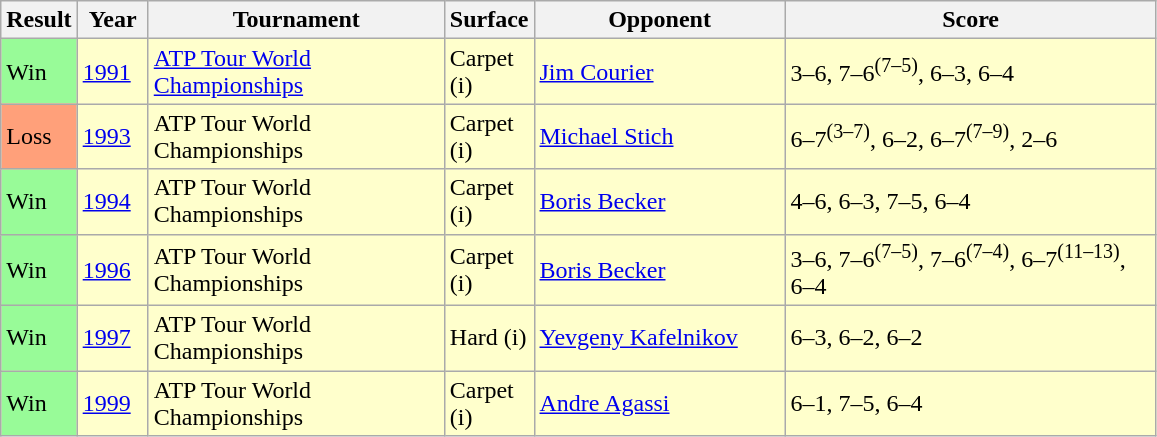<table class="sortable wikitable">
<tr>
<th style="width:40px">Result</th>
<th style="width:40px">Year</th>
<th style="width:190px">Tournament</th>
<th style="width:50px">Surface</th>
<th style="width:160px">Opponent</th>
<th style="width:240px" class="unsortable"><strong>Score</strong></th>
</tr>
<tr style="background:#ffc;">
<td style="background:#98fb98;">Win</td>
<td><a href='#'>1991</a></td>
<td><a href='#'>ATP Tour World Championships</a></td>
<td>Carpet (i)</td>
<td> <a href='#'>Jim Courier</a></td>
<td>3–6, 7–6<sup>(7–5)</sup>, 6–3, 6–4</td>
</tr>
<tr style="background:#ffc;">
<td style="background:#ffa07a;">Loss</td>
<td><a href='#'>1993</a></td>
<td>ATP Tour World Championships</td>
<td>Carpet (i)</td>
<td> <a href='#'>Michael Stich</a></td>
<td>6–7<sup>(3–7)</sup>, 6–2, 6–7<sup>(7–9)</sup>, 2–6</td>
</tr>
<tr style="background:#ffc;">
<td style="background:#98fb98;">Win</td>
<td><a href='#'>1994</a></td>
<td>ATP Tour World Championships</td>
<td>Carpet (i)</td>
<td> <a href='#'>Boris Becker</a></td>
<td>4–6, 6–3, 7–5, 6–4</td>
</tr>
<tr style="background:#ffc;">
<td style="background:#98fb98;">Win</td>
<td><a href='#'>1996</a></td>
<td>ATP Tour World Championships</td>
<td>Carpet (i)</td>
<td> <a href='#'>Boris Becker</a></td>
<td>3–6, 7–6<sup>(7–5)</sup>, 7–6<sup>(7–4)</sup>, 6–7<sup>(11–13)</sup>, 6–4</td>
</tr>
<tr style="background:#ffc;">
<td style="background:#98fb98;">Win</td>
<td><a href='#'>1997</a></td>
<td>ATP Tour World Championships</td>
<td>Hard (i)</td>
<td> <a href='#'>Yevgeny Kafelnikov</a></td>
<td>6–3, 6–2, 6–2</td>
</tr>
<tr style="background:#ffc;">
<td style="background:#98fb98;">Win</td>
<td><a href='#'>1999</a></td>
<td>ATP Tour World Championships</td>
<td>Carpet (i)</td>
<td> <a href='#'>Andre Agassi</a></td>
<td>6–1, 7–5, 6–4</td>
</tr>
</table>
